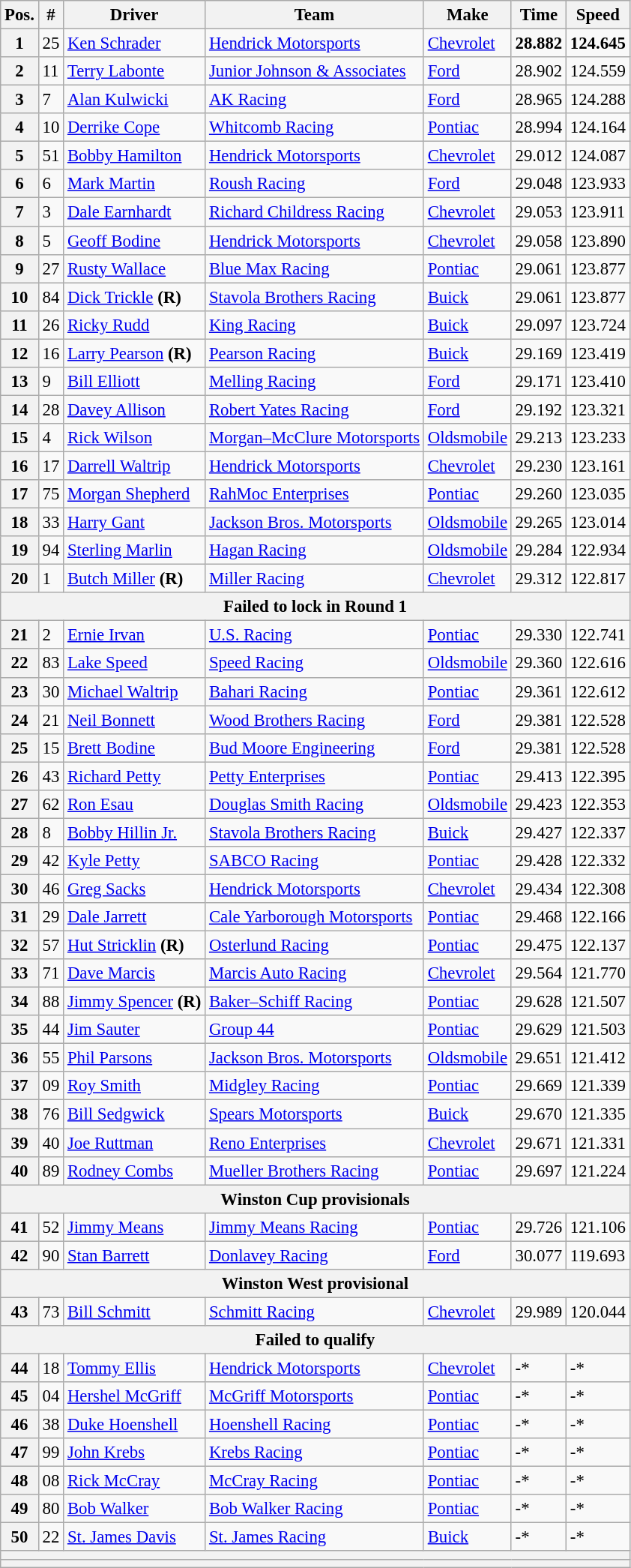<table class="wikitable" style="font-size:95%">
<tr>
<th>Pos.</th>
<th>#</th>
<th>Driver</th>
<th>Team</th>
<th>Make</th>
<th>Time</th>
<th>Speed</th>
</tr>
<tr>
<th>1</th>
<td>25</td>
<td><a href='#'>Ken Schrader</a></td>
<td><a href='#'>Hendrick Motorsports</a></td>
<td><a href='#'>Chevrolet</a></td>
<td><strong>28.882</strong></td>
<td><strong>124.645</strong></td>
</tr>
<tr>
<th>2</th>
<td>11</td>
<td><a href='#'>Terry Labonte</a></td>
<td><a href='#'>Junior Johnson & Associates</a></td>
<td><a href='#'>Ford</a></td>
<td>28.902</td>
<td>124.559</td>
</tr>
<tr>
<th>3</th>
<td>7</td>
<td><a href='#'>Alan Kulwicki</a></td>
<td><a href='#'>AK Racing</a></td>
<td><a href='#'>Ford</a></td>
<td>28.965</td>
<td>124.288</td>
</tr>
<tr>
<th>4</th>
<td>10</td>
<td><a href='#'>Derrike Cope</a></td>
<td><a href='#'>Whitcomb Racing</a></td>
<td><a href='#'>Pontiac</a></td>
<td>28.994</td>
<td>124.164</td>
</tr>
<tr>
<th>5</th>
<td>51</td>
<td><a href='#'>Bobby Hamilton</a></td>
<td><a href='#'>Hendrick Motorsports</a></td>
<td><a href='#'>Chevrolet</a></td>
<td>29.012</td>
<td>124.087</td>
</tr>
<tr>
<th>6</th>
<td>6</td>
<td><a href='#'>Mark Martin</a></td>
<td><a href='#'>Roush Racing</a></td>
<td><a href='#'>Ford</a></td>
<td>29.048</td>
<td>123.933</td>
</tr>
<tr>
<th>7</th>
<td>3</td>
<td><a href='#'>Dale Earnhardt</a></td>
<td><a href='#'>Richard Childress Racing</a></td>
<td><a href='#'>Chevrolet</a></td>
<td>29.053</td>
<td>123.911</td>
</tr>
<tr>
<th>8</th>
<td>5</td>
<td><a href='#'>Geoff Bodine</a></td>
<td><a href='#'>Hendrick Motorsports</a></td>
<td><a href='#'>Chevrolet</a></td>
<td>29.058</td>
<td>123.890</td>
</tr>
<tr>
<th>9</th>
<td>27</td>
<td><a href='#'>Rusty Wallace</a></td>
<td><a href='#'>Blue Max Racing</a></td>
<td><a href='#'>Pontiac</a></td>
<td>29.061</td>
<td>123.877</td>
</tr>
<tr>
<th>10</th>
<td>84</td>
<td><a href='#'>Dick Trickle</a> <strong>(R)</strong></td>
<td><a href='#'>Stavola Brothers Racing</a></td>
<td><a href='#'>Buick</a></td>
<td>29.061</td>
<td>123.877</td>
</tr>
<tr>
<th>11</th>
<td>26</td>
<td><a href='#'>Ricky Rudd</a></td>
<td><a href='#'>King Racing</a></td>
<td><a href='#'>Buick</a></td>
<td>29.097</td>
<td>123.724</td>
</tr>
<tr>
<th>12</th>
<td>16</td>
<td><a href='#'>Larry Pearson</a> <strong>(R)</strong></td>
<td><a href='#'>Pearson Racing</a></td>
<td><a href='#'>Buick</a></td>
<td>29.169</td>
<td>123.419</td>
</tr>
<tr>
<th>13</th>
<td>9</td>
<td><a href='#'>Bill Elliott</a></td>
<td><a href='#'>Melling Racing</a></td>
<td><a href='#'>Ford</a></td>
<td>29.171</td>
<td>123.410</td>
</tr>
<tr>
<th>14</th>
<td>28</td>
<td><a href='#'>Davey Allison</a></td>
<td><a href='#'>Robert Yates Racing</a></td>
<td><a href='#'>Ford</a></td>
<td>29.192</td>
<td>123.321</td>
</tr>
<tr>
<th>15</th>
<td>4</td>
<td><a href='#'>Rick Wilson</a></td>
<td><a href='#'>Morgan–McClure Motorsports</a></td>
<td><a href='#'>Oldsmobile</a></td>
<td>29.213</td>
<td>123.233</td>
</tr>
<tr>
<th>16</th>
<td>17</td>
<td><a href='#'>Darrell Waltrip</a></td>
<td><a href='#'>Hendrick Motorsports</a></td>
<td><a href='#'>Chevrolet</a></td>
<td>29.230</td>
<td>123.161</td>
</tr>
<tr>
<th>17</th>
<td>75</td>
<td><a href='#'>Morgan Shepherd</a></td>
<td><a href='#'>RahMoc Enterprises</a></td>
<td><a href='#'>Pontiac</a></td>
<td>29.260</td>
<td>123.035</td>
</tr>
<tr>
<th>18</th>
<td>33</td>
<td><a href='#'>Harry Gant</a></td>
<td><a href='#'>Jackson Bros. Motorsports</a></td>
<td><a href='#'>Oldsmobile</a></td>
<td>29.265</td>
<td>123.014</td>
</tr>
<tr>
<th>19</th>
<td>94</td>
<td><a href='#'>Sterling Marlin</a></td>
<td><a href='#'>Hagan Racing</a></td>
<td><a href='#'>Oldsmobile</a></td>
<td>29.284</td>
<td>122.934</td>
</tr>
<tr>
<th>20</th>
<td>1</td>
<td><a href='#'>Butch Miller</a> <strong>(R)</strong></td>
<td><a href='#'>Miller Racing</a></td>
<td><a href='#'>Chevrolet</a></td>
<td>29.312</td>
<td>122.817</td>
</tr>
<tr>
<th colspan="7">Failed to lock in Round 1</th>
</tr>
<tr>
<th>21</th>
<td>2</td>
<td><a href='#'>Ernie Irvan</a></td>
<td><a href='#'>U.S. Racing</a></td>
<td><a href='#'>Pontiac</a></td>
<td>29.330</td>
<td>122.741</td>
</tr>
<tr>
<th>22</th>
<td>83</td>
<td><a href='#'>Lake Speed</a></td>
<td><a href='#'>Speed Racing</a></td>
<td><a href='#'>Oldsmobile</a></td>
<td>29.360</td>
<td>122.616</td>
</tr>
<tr>
<th>23</th>
<td>30</td>
<td><a href='#'>Michael Waltrip</a></td>
<td><a href='#'>Bahari Racing</a></td>
<td><a href='#'>Pontiac</a></td>
<td>29.361</td>
<td>122.612</td>
</tr>
<tr>
<th>24</th>
<td>21</td>
<td><a href='#'>Neil Bonnett</a></td>
<td><a href='#'>Wood Brothers Racing</a></td>
<td><a href='#'>Ford</a></td>
<td>29.381</td>
<td>122.528</td>
</tr>
<tr>
<th>25</th>
<td>15</td>
<td><a href='#'>Brett Bodine</a></td>
<td><a href='#'>Bud Moore Engineering</a></td>
<td><a href='#'>Ford</a></td>
<td>29.381</td>
<td>122.528</td>
</tr>
<tr>
<th>26</th>
<td>43</td>
<td><a href='#'>Richard Petty</a></td>
<td><a href='#'>Petty Enterprises</a></td>
<td><a href='#'>Pontiac</a></td>
<td>29.413</td>
<td>122.395</td>
</tr>
<tr>
<th>27</th>
<td>62</td>
<td><a href='#'>Ron Esau</a></td>
<td><a href='#'>Douglas Smith Racing</a></td>
<td><a href='#'>Oldsmobile</a></td>
<td>29.423</td>
<td>122.353</td>
</tr>
<tr>
<th>28</th>
<td>8</td>
<td><a href='#'>Bobby Hillin Jr.</a></td>
<td><a href='#'>Stavola Brothers Racing</a></td>
<td><a href='#'>Buick</a></td>
<td>29.427</td>
<td>122.337</td>
</tr>
<tr>
<th>29</th>
<td>42</td>
<td><a href='#'>Kyle Petty</a></td>
<td><a href='#'>SABCO Racing</a></td>
<td><a href='#'>Pontiac</a></td>
<td>29.428</td>
<td>122.332</td>
</tr>
<tr>
<th>30</th>
<td>46</td>
<td><a href='#'>Greg Sacks</a></td>
<td><a href='#'>Hendrick Motorsports</a></td>
<td><a href='#'>Chevrolet</a></td>
<td>29.434</td>
<td>122.308</td>
</tr>
<tr>
<th>31</th>
<td>29</td>
<td><a href='#'>Dale Jarrett</a></td>
<td><a href='#'>Cale Yarborough Motorsports</a></td>
<td><a href='#'>Pontiac</a></td>
<td>29.468</td>
<td>122.166</td>
</tr>
<tr>
<th>32</th>
<td>57</td>
<td><a href='#'>Hut Stricklin</a> <strong>(R)</strong></td>
<td><a href='#'>Osterlund Racing</a></td>
<td><a href='#'>Pontiac</a></td>
<td>29.475</td>
<td>122.137</td>
</tr>
<tr>
<th>33</th>
<td>71</td>
<td><a href='#'>Dave Marcis</a></td>
<td><a href='#'>Marcis Auto Racing</a></td>
<td><a href='#'>Chevrolet</a></td>
<td>29.564</td>
<td>121.770</td>
</tr>
<tr>
<th>34</th>
<td>88</td>
<td><a href='#'>Jimmy Spencer</a> <strong>(R)</strong></td>
<td><a href='#'>Baker–Schiff Racing</a></td>
<td><a href='#'>Pontiac</a></td>
<td>29.628</td>
<td>121.507</td>
</tr>
<tr>
<th>35</th>
<td>44</td>
<td><a href='#'>Jim Sauter</a></td>
<td><a href='#'>Group 44</a></td>
<td><a href='#'>Pontiac</a></td>
<td>29.629</td>
<td>121.503</td>
</tr>
<tr>
<th>36</th>
<td>55</td>
<td><a href='#'>Phil Parsons</a></td>
<td><a href='#'>Jackson Bros. Motorsports</a></td>
<td><a href='#'>Oldsmobile</a></td>
<td>29.651</td>
<td>121.412</td>
</tr>
<tr>
<th>37</th>
<td>09</td>
<td><a href='#'>Roy Smith</a></td>
<td><a href='#'>Midgley Racing</a></td>
<td><a href='#'>Pontiac</a></td>
<td>29.669</td>
<td>121.339</td>
</tr>
<tr>
<th>38</th>
<td>76</td>
<td><a href='#'>Bill Sedgwick</a></td>
<td><a href='#'>Spears Motorsports</a></td>
<td><a href='#'>Buick</a></td>
<td>29.670</td>
<td>121.335</td>
</tr>
<tr>
<th>39</th>
<td>40</td>
<td><a href='#'>Joe Ruttman</a></td>
<td><a href='#'>Reno Enterprises</a></td>
<td><a href='#'>Chevrolet</a></td>
<td>29.671</td>
<td>121.331</td>
</tr>
<tr>
<th>40</th>
<td>89</td>
<td><a href='#'>Rodney Combs</a></td>
<td><a href='#'>Mueller Brothers Racing</a></td>
<td><a href='#'>Pontiac</a></td>
<td>29.697</td>
<td>121.224</td>
</tr>
<tr>
<th colspan="7">Winston Cup provisionals</th>
</tr>
<tr>
<th>41</th>
<td>52</td>
<td><a href='#'>Jimmy Means</a></td>
<td><a href='#'>Jimmy Means Racing</a></td>
<td><a href='#'>Pontiac</a></td>
<td>29.726</td>
<td>121.106</td>
</tr>
<tr>
<th>42</th>
<td>90</td>
<td><a href='#'>Stan Barrett</a></td>
<td><a href='#'>Donlavey Racing</a></td>
<td><a href='#'>Ford</a></td>
<td>30.077</td>
<td>119.693</td>
</tr>
<tr>
<th colspan="7">Winston West provisional</th>
</tr>
<tr>
<th>43</th>
<td>73</td>
<td><a href='#'>Bill Schmitt</a></td>
<td><a href='#'>Schmitt Racing</a></td>
<td><a href='#'>Chevrolet</a></td>
<td>29.989</td>
<td>120.044</td>
</tr>
<tr>
<th colspan="7">Failed to qualify</th>
</tr>
<tr>
<th>44</th>
<td>18</td>
<td><a href='#'>Tommy Ellis</a></td>
<td><a href='#'>Hendrick Motorsports</a></td>
<td><a href='#'>Chevrolet</a></td>
<td>-*</td>
<td>-*</td>
</tr>
<tr>
<th>45</th>
<td>04</td>
<td><a href='#'>Hershel McGriff</a></td>
<td><a href='#'>McGriff Motorsports</a></td>
<td><a href='#'>Pontiac</a></td>
<td>-*</td>
<td>-*</td>
</tr>
<tr>
<th>46</th>
<td>38</td>
<td><a href='#'>Duke Hoenshell</a></td>
<td><a href='#'>Hoenshell Racing</a></td>
<td><a href='#'>Pontiac</a></td>
<td>-*</td>
<td>-*</td>
</tr>
<tr>
<th>47</th>
<td>99</td>
<td><a href='#'>John Krebs</a></td>
<td><a href='#'>Krebs Racing</a></td>
<td><a href='#'>Pontiac</a></td>
<td>-*</td>
<td>-*</td>
</tr>
<tr>
<th>48</th>
<td>08</td>
<td><a href='#'>Rick McCray</a></td>
<td><a href='#'>McCray Racing</a></td>
<td><a href='#'>Pontiac</a></td>
<td>-*</td>
<td>-*</td>
</tr>
<tr>
<th>49</th>
<td>80</td>
<td><a href='#'>Bob Walker</a></td>
<td><a href='#'>Bob Walker Racing</a></td>
<td><a href='#'>Pontiac</a></td>
<td>-*</td>
<td>-*</td>
</tr>
<tr>
<th>50</th>
<td>22</td>
<td><a href='#'>St. James Davis</a></td>
<td><a href='#'>St. James Racing</a></td>
<td><a href='#'>Buick</a></td>
<td>-*</td>
<td>-*</td>
</tr>
<tr>
<th colspan="7"></th>
</tr>
<tr>
<th colspan="7"></th>
</tr>
</table>
